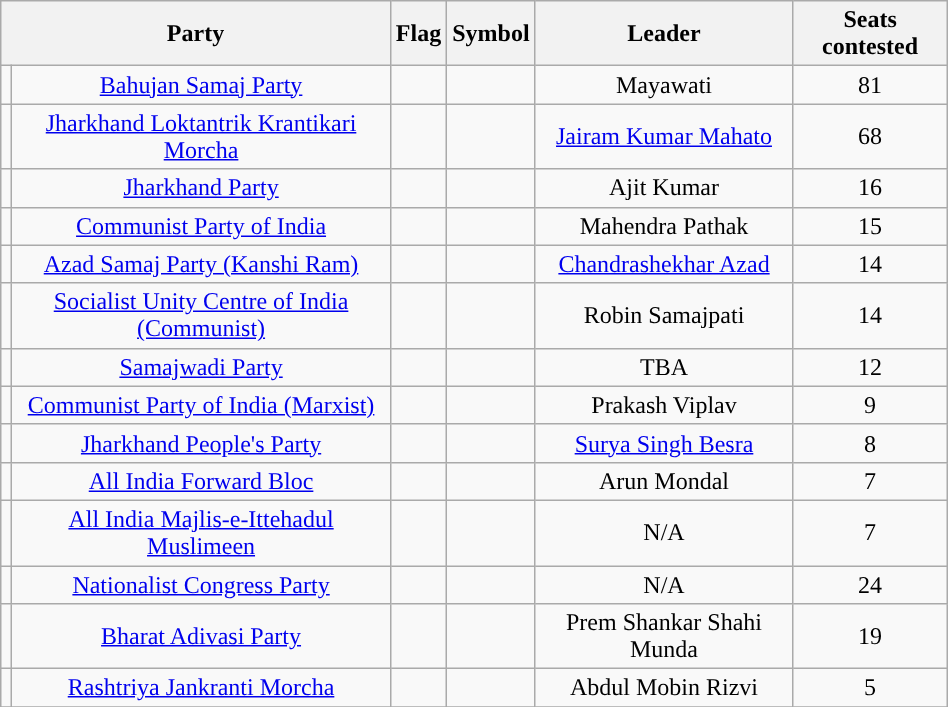<table class="wikitable" width="50%" style="text-align:center;">
<tr>
<th colspan="2">Party</th>
<th>Flag</th>
<th>Symbol</th>
<th>Leader</th>
<th>Seats contested</th>
</tr>
<tr>
<td></td>
<td><a href='#'>Bahujan Samaj Party</a></td>
<td></td>
<td></td>
<td>Mayawati</td>
<td>81</td>
</tr>
<tr>
<td></td>
<td><a href='#'>Jharkhand Loktantrik Krantikari Morcha</a></td>
<td></td>
<td></td>
<td><a href='#'>Jairam Kumar Mahato</a></td>
<td>68</td>
</tr>
<tr>
<td></td>
<td><a href='#'>Jharkhand Party</a></td>
<td></td>
<td></td>
<td>Ajit Kumar</td>
<td>16</td>
</tr>
<tr>
<td></td>
<td><a href='#'>Communist Party of India</a></td>
<td></td>
<td></td>
<td>Mahendra Pathak</td>
<td>15</td>
</tr>
<tr>
<td></td>
<td><a href='#'>Azad Samaj Party (Kanshi Ram)</a></td>
<td></td>
<td></td>
<td><a href='#'>Chandrashekhar Azad</a></td>
<td>14</td>
</tr>
<tr>
<td></td>
<td><a href='#'>Socialist Unity Centre of India (Communist)</a></td>
<td></td>
<td></td>
<td>Robin Samajpati</td>
<td>14</td>
</tr>
<tr>
<td></td>
<td><a href='#'>Samajwadi Party</a></td>
<td></td>
<td></td>
<td>TBA</td>
<td>12</td>
</tr>
<tr>
<td></td>
<td><a href='#'>Communist Party of India (Marxist)</a></td>
<td></td>
<td></td>
<td>Prakash Viplav</td>
<td>9</td>
</tr>
<tr>
<td></td>
<td><a href='#'>Jharkhand People's Party</a></td>
<td></td>
<td></td>
<td><a href='#'>Surya Singh Besra</a></td>
<td>8</td>
</tr>
<tr>
<td></td>
<td><a href='#'>All India Forward Bloc</a></td>
<td></td>
<td></td>
<td>Arun Mondal</td>
<td>7</td>
</tr>
<tr>
<td></td>
<td><a href='#'>All India Majlis-e-Ittehadul Muslimeen</a></td>
<td></td>
<td></td>
<td>N/A</td>
<td>7</td>
</tr>
<tr>
<td></td>
<td><a href='#'>Nationalist Congress Party</a></td>
<td></td>
<td></td>
<td>N/A</td>
<td>24</td>
</tr>
<tr>
<td></td>
<td><a href='#'>Bharat Adivasi Party</a></td>
<td></td>
<td></td>
<td>Prem Shankar Shahi Munda</td>
<td>19</td>
</tr>
<tr>
<td></td>
<td><a href='#'>Rashtriya Jankranti Morcha</a></td>
<td></td>
<td></td>
<td>Abdul Mobin Rizvi</td>
<td>5</td>
</tr>
<tr>
</tr>
</table>
